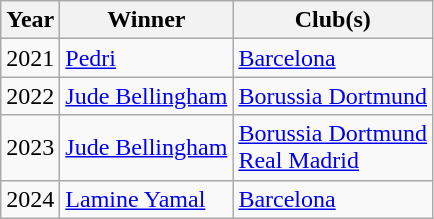<table class="wikitable">
<tr>
<th>Year</th>
<th>Winner</th>
<th>Club(s)</th>
</tr>
<tr>
<td align="center">2021</td>
<td> <a href='#'>Pedri</a></td>
<td> <a href='#'>Barcelona</a></td>
</tr>
<tr>
<td align="center">2022</td>
<td> <a href='#'>Jude Bellingham</a></td>
<td> <a href='#'>Borussia Dortmund</a></td>
</tr>
<tr>
<td align="center">2023</td>
<td> <a href='#'>Jude Bellingham</a></td>
<td> <a href='#'>Borussia Dortmund</a><br> <a href='#'>Real Madrid</a></td>
</tr>
<tr>
<td align="center">2024</td>
<td> <a href='#'>Lamine Yamal</a></td>
<td> <a href='#'>Barcelona</a></td>
</tr>
</table>
